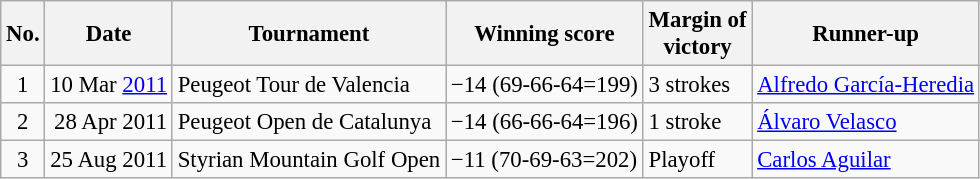<table class="wikitable" style="font-size:95%;">
<tr>
<th>No.</th>
<th>Date</th>
<th>Tournament</th>
<th>Winning score</th>
<th>Margin of<br>victory</th>
<th>Runner-up</th>
</tr>
<tr>
<td align=center>1</td>
<td align=right>10 Mar <a href='#'>2011</a></td>
<td>Peugeot Tour de Valencia</td>
<td>−14 (69-66-64=199)</td>
<td>3 strokes</td>
<td> <a href='#'>Alfredo García-Heredia</a></td>
</tr>
<tr>
<td align=center>2</td>
<td align=right>28 Apr 2011</td>
<td>Peugeot Open de Catalunya</td>
<td>−14 (66-66-64=196)</td>
<td>1 stroke</td>
<td> <a href='#'>Álvaro Velasco</a></td>
</tr>
<tr>
<td align=center>3</td>
<td align=right>25 Aug 2011</td>
<td>Styrian Mountain Golf Open</td>
<td>−11 (70-69-63=202)</td>
<td>Playoff</td>
<td> <a href='#'>Carlos Aguilar</a></td>
</tr>
</table>
